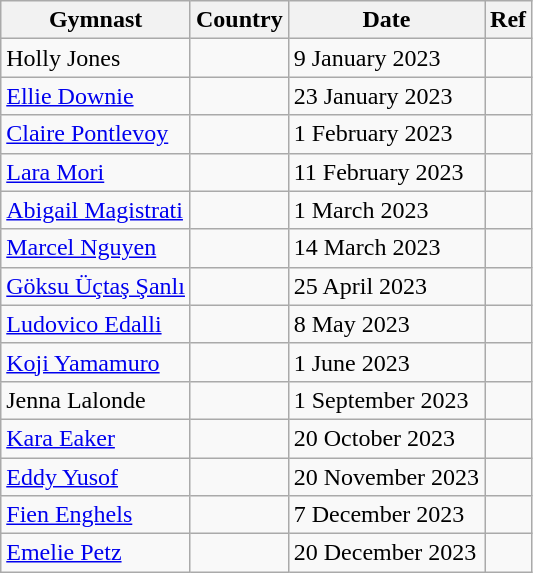<table class="wikitable">
<tr>
<th>Gymnast</th>
<th>Country</th>
<th>Date</th>
<th>Ref</th>
</tr>
<tr>
<td>Holly Jones</td>
<td></td>
<td>9 January 2023</td>
<td></td>
</tr>
<tr>
<td><a href='#'>Ellie Downie</a></td>
<td></td>
<td>23 January 2023</td>
<td></td>
</tr>
<tr>
<td><a href='#'>Claire Pontlevoy</a></td>
<td></td>
<td>1 February 2023</td>
<td></td>
</tr>
<tr>
<td><a href='#'>Lara Mori</a></td>
<td></td>
<td>11 February 2023</td>
<td></td>
</tr>
<tr>
<td><a href='#'>Abigail Magistrati</a></td>
<td></td>
<td>1 March 2023</td>
<td></td>
</tr>
<tr>
<td><a href='#'>Marcel Nguyen</a></td>
<td></td>
<td>14 March 2023</td>
<td></td>
</tr>
<tr>
<td><a href='#'>Göksu Üçtaş Şanlı</a></td>
<td></td>
<td>25 April 2023</td>
<td></td>
</tr>
<tr>
<td><a href='#'>Ludovico Edalli</a></td>
<td></td>
<td>8 May 2023</td>
<td></td>
</tr>
<tr>
<td><a href='#'>Koji Yamamuro</a></td>
<td></td>
<td>1 June 2023</td>
<td></td>
</tr>
<tr>
<td>Jenna Lalonde</td>
<td></td>
<td>1 September 2023</td>
<td></td>
</tr>
<tr>
<td><a href='#'>Kara Eaker</a></td>
<td></td>
<td>20 October 2023</td>
<td></td>
</tr>
<tr>
<td><a href='#'>Eddy Yusof</a></td>
<td></td>
<td>20 November 2023</td>
<td></td>
</tr>
<tr>
<td><a href='#'>Fien Enghels</a></td>
<td></td>
<td>7 December 2023</td>
<td></td>
</tr>
<tr>
<td><a href='#'>Emelie Petz</a></td>
<td></td>
<td>20 December 2023</td>
<td></td>
</tr>
</table>
